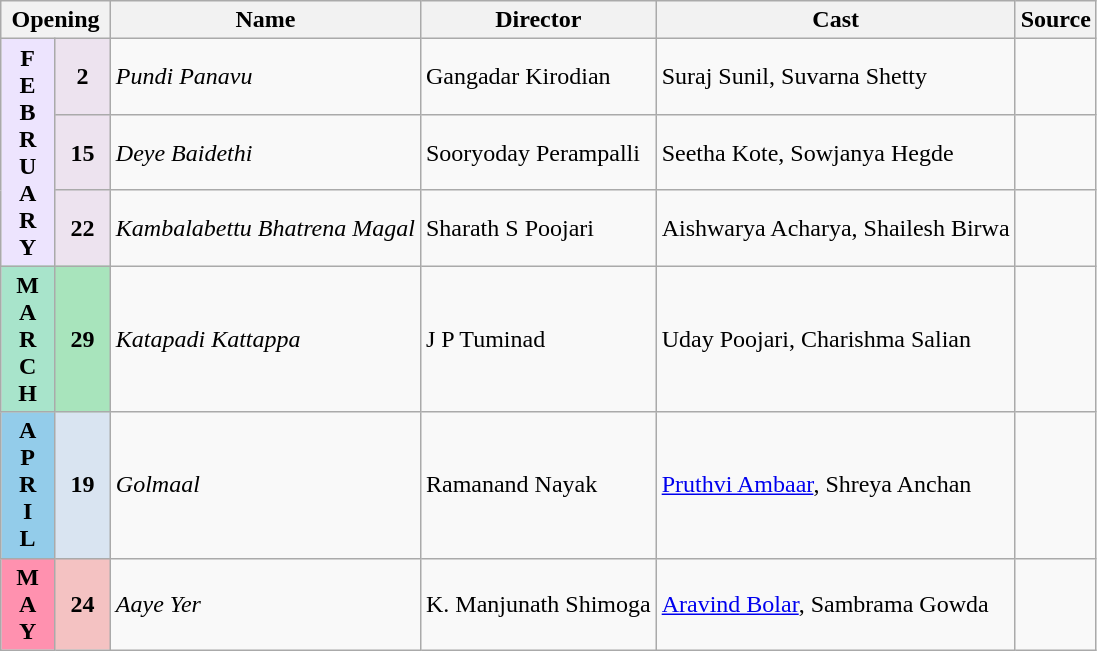<table class="wikitable sortable">
<tr>
<th colspan="2" style="width:10%;">Opening</th>
<th>Name</th>
<th>Director</th>
<th>Cast</th>
<th>Source</th>
</tr>
<tr February!>
<td rowspan="3" style="text-align:center;background:#ede4fe;"><strong>F<br>E<br>B<br>R<br>U<br>A<br>R<br>Y</strong></td>
<td rowspan="1" style="text-align:center; background:#ede3ef;"><strong>2</strong></td>
<td><em>Pundi Panavu</em></td>
<td>Gangadar Kirodian</td>
<td>Suraj Sunil, Suvarna Shetty</td>
<td><br></td>
</tr>
<tr>
<td rowspan="1" style="text-align:center; background:#ede3ef;"><strong>15</strong></td>
<td><em>Deye Baidethi</em></td>
<td>Sooryoday Perampalli</td>
<td>Seetha Kote, Sowjanya Hegde</td>
<td><br></td>
</tr>
<tr>
<td rowspan="1" style="text-align:center; background:#ede3ef;"><strong>22</strong></td>
<td><em>Kambalabettu Bhatrena Magal</em></td>
<td>Sharath S Poojari</td>
<td>Aishwarya Acharya, Shailesh Birwa</td>
<td><br></td>
</tr>
<tr March!>
<td rowspan="1" style="text-align:center;background:#a8e4cb;"><strong>M<br>A<br>R<br>C<br>H</strong></td>
<td rowspan="1" style="text-align:center; background:#a8e4bc;"><strong>29</strong></td>
<td><em>Katapadi Kattappa</em></td>
<td>J P Tuminad</td>
<td>Uday Poojari, Charishma Salian</td>
<td><br></td>
</tr>
<tr>
<td rowspan="1" style="text-align:center; background:#93CCEA; textcolor:#000;"><strong>A<br>P<br>R<br>I<br>L</strong></td>
<td rowspan="1" style="text-align:center;background:#d9e4f1;"><strong>19</strong></td>
<td><em>Golmaal</em></td>
<td>Ramanand Nayak</td>
<td><a href='#'>Pruthvi Ambaar</a>, Shreya Anchan</td>
<td><br></td>
</tr>
<tr>
<td rowspan="1" style="text-align:center; background:#ff91af; textcolor:#000;"><strong>M<br>A<br>Y</strong></td>
<td rowspan="1" style="text-align:center;background:#f4c2c2;"><strong>24</strong></td>
<td><em>Aaye Yer</em></td>
<td>K. Manjunath Shimoga</td>
<td><a href='#'>Aravind Bolar</a>, Sambrama Gowda</td>
<td><br></td>
</tr>
</table>
